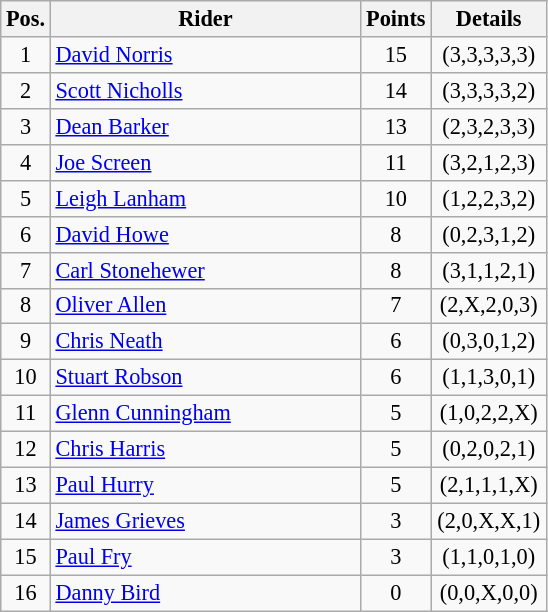<table class=wikitable style="font-size:93%;">
<tr>
<th width=25px>Pos.</th>
<th width=200px>Rider</th>
<th width=40px>Points</th>
<th width=70px>Details</th>
</tr>
<tr align=center >
<td>1</td>
<td align=left><a href='#'>David Norris</a></td>
<td>15</td>
<td>(3,3,3,3,3)</td>
</tr>
<tr align=center >
<td>2</td>
<td align=left><a href='#'>Scott Nicholls</a></td>
<td>14</td>
<td>(3,3,3,3,2)</td>
</tr>
<tr align=center >
<td>3</td>
<td align=left><a href='#'>Dean Barker</a></td>
<td>13</td>
<td>(2,3,2,3,3)</td>
</tr>
<tr align=center >
<td>4</td>
<td align=left><a href='#'>Joe Screen</a></td>
<td>11</td>
<td>(3,2,1,2,3)</td>
</tr>
<tr align=center>
<td>5</td>
<td align=left><a href='#'>Leigh Lanham</a></td>
<td>10</td>
<td>(1,2,2,3,2)</td>
</tr>
<tr align=center>
<td>6</td>
<td align=left><a href='#'>David Howe</a></td>
<td>8</td>
<td>(0,2,3,1,2)</td>
</tr>
<tr align=center>
<td>7</td>
<td align=left><a href='#'>Carl Stonehewer</a></td>
<td>8</td>
<td>(3,1,1,2,1)</td>
</tr>
<tr align=center>
<td>8</td>
<td align=left><a href='#'>Oliver Allen</a></td>
<td>7</td>
<td>(2,X,2,0,3)</td>
</tr>
<tr align=center>
<td>9</td>
<td align=left><a href='#'>Chris Neath</a></td>
<td>6</td>
<td>(0,3,0,1,2)</td>
</tr>
<tr align=center>
<td>10</td>
<td align=left><a href='#'>Stuart Robson</a></td>
<td>6</td>
<td>(1,1,3,0,1)</td>
</tr>
<tr align=center>
<td>11</td>
<td align=left><a href='#'>Glenn Cunningham</a></td>
<td>5</td>
<td>(1,0,2,2,X)</td>
</tr>
<tr align=center>
<td>12</td>
<td align=left><a href='#'>Chris Harris</a></td>
<td>5</td>
<td>(0,2,0,2,1)</td>
</tr>
<tr align=center>
<td>13</td>
<td align=left><a href='#'>Paul Hurry</a></td>
<td>5</td>
<td>(2,1,1,1,X)</td>
</tr>
<tr align=center>
<td>14</td>
<td align=left><a href='#'>James Grieves</a></td>
<td>3</td>
<td>(2,0,X,X,1)</td>
</tr>
<tr align=center>
<td>15</td>
<td align=left><a href='#'>Paul Fry</a></td>
<td>3</td>
<td>(1,1,0,1,0)</td>
</tr>
<tr align=center>
<td>16</td>
<td align=left><a href='#'>Danny Bird</a></td>
<td>0</td>
<td>(0,0,X,0,0)</td>
</tr>
</table>
